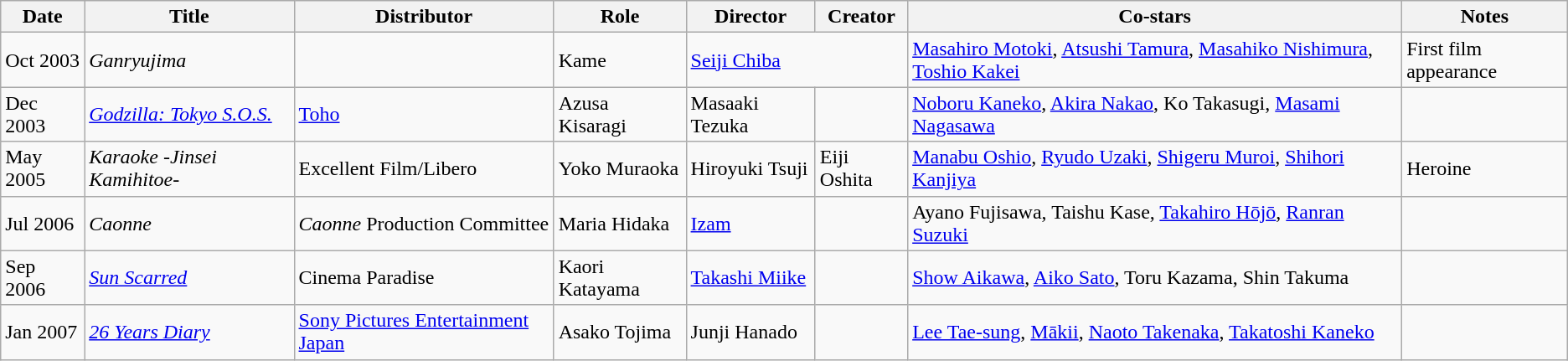<table class="wikitable">
<tr>
<th>Date</th>
<th>Title</th>
<th>Distributor</th>
<th>Role</th>
<th>Director</th>
<th>Creator</th>
<th>Co-stars</th>
<th>Notes</th>
</tr>
<tr>
<td>Oct 2003</td>
<td><em>Ganryujima</em></td>
<td></td>
<td>Kame</td>
<td colspan="2"><a href='#'>Seiji Chiba</a></td>
<td><a href='#'>Masahiro Motoki</a>, <a href='#'>Atsushi Tamura</a>, <a href='#'>Masahiko Nishimura</a>, <a href='#'>Toshio Kakei</a></td>
<td>First film appearance</td>
</tr>
<tr>
<td>Dec 2003</td>
<td><em><a href='#'>Godzilla: Tokyo S.O.S.</a></em></td>
<td><a href='#'>Toho</a></td>
<td>Azusa Kisaragi</td>
<td>Masaaki Tezuka</td>
<td></td>
<td><a href='#'>Noboru Kaneko</a>, <a href='#'>Akira Nakao</a>, Ko Takasugi, <a href='#'>Masami Nagasawa</a></td>
<td></td>
</tr>
<tr>
<td>May 2005</td>
<td><em>Karaoke -Jinsei Kamihitoe-</em></td>
<td>Excellent Film/Libero</td>
<td>Yoko Muraoka</td>
<td>Hiroyuki Tsuji</td>
<td>Eiji Oshita</td>
<td><a href='#'>Manabu Oshio</a>, <a href='#'>Ryudo Uzaki</a>, <a href='#'>Shigeru Muroi</a>, <a href='#'>Shihori Kanjiya</a></td>
<td>Heroine</td>
</tr>
<tr>
<td>Jul 2006</td>
<td><em>Caonne</em></td>
<td><em>Caonne</em> Production Committee</td>
<td>Maria Hidaka</td>
<td><a href='#'>Izam</a></td>
<td></td>
<td>Ayano Fujisawa, Taishu Kase, <a href='#'>Takahiro Hōjō</a>, <a href='#'>Ranran Suzuki</a></td>
<td></td>
</tr>
<tr>
<td>Sep 2006</td>
<td><em><a href='#'>Sun Scarred</a></em></td>
<td>Cinema Paradise</td>
<td>Kaori Katayama</td>
<td><a href='#'>Takashi Miike</a></td>
<td></td>
<td><a href='#'>Show Aikawa</a>, <a href='#'>Aiko Sato</a>, Toru Kazama, Shin Takuma</td>
<td></td>
</tr>
<tr>
<td>Jan 2007</td>
<td><em><a href='#'>26 Years Diary</a></em></td>
<td><a href='#'>Sony Pictures Entertainment Japan</a></td>
<td>Asako Tojima</td>
<td>Junji Hanado</td>
<td></td>
<td><a href='#'>Lee Tae-sung</a>, <a href='#'>Mākii</a>, <a href='#'>Naoto Takenaka</a>, <a href='#'>Takatoshi Kaneko</a></td>
<td></td>
</tr>
</table>
